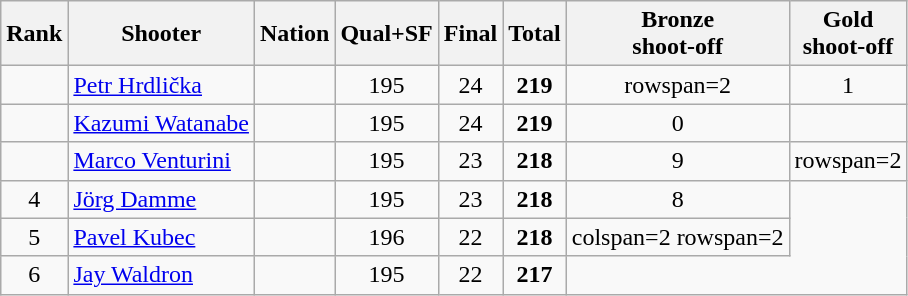<table class="wikitable sortable" style="text-align: center">
<tr>
<th>Rank</th>
<th>Shooter</th>
<th>Nation</th>
<th>Qual+SF</th>
<th>Final</th>
<th>Total</th>
<th>Bronze<br>shoot-off</th>
<th>Gold<br>shoot-off</th>
</tr>
<tr>
<td></td>
<td align=left><a href='#'>Petr Hrdlička</a></td>
<td align=left></td>
<td>195</td>
<td>24</td>
<td><strong>219</strong></td>
<td>rowspan=2 </td>
<td>1</td>
</tr>
<tr>
<td></td>
<td align=left><a href='#'>Kazumi Watanabe</a></td>
<td align=left></td>
<td>195</td>
<td>24</td>
<td><strong>219</strong></td>
<td>0</td>
</tr>
<tr>
<td></td>
<td align=left><a href='#'>Marco Venturini</a></td>
<td align=left></td>
<td>195</td>
<td>23</td>
<td><strong>218</strong></td>
<td>9</td>
<td>rowspan=2 </td>
</tr>
<tr>
<td>4</td>
<td align=left><a href='#'>Jörg Damme</a></td>
<td align=left></td>
<td>195</td>
<td>23</td>
<td><strong>218</strong></td>
<td>8</td>
</tr>
<tr>
<td>5</td>
<td align=left><a href='#'>Pavel Kubec</a></td>
<td align=left></td>
<td>196</td>
<td>22</td>
<td><strong>218</strong></td>
<td>colspan=2 rowspan=2 </td>
</tr>
<tr>
<td>6</td>
<td align=left><a href='#'>Jay Waldron</a></td>
<td align=left></td>
<td>195</td>
<td>22</td>
<td><strong>217</strong></td>
</tr>
</table>
